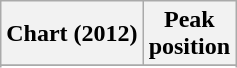<table class="wikitable sortable">
<tr>
<th>Chart (2012)</th>
<th>Peak<br>position</th>
</tr>
<tr>
</tr>
<tr>
</tr>
<tr>
</tr>
</table>
